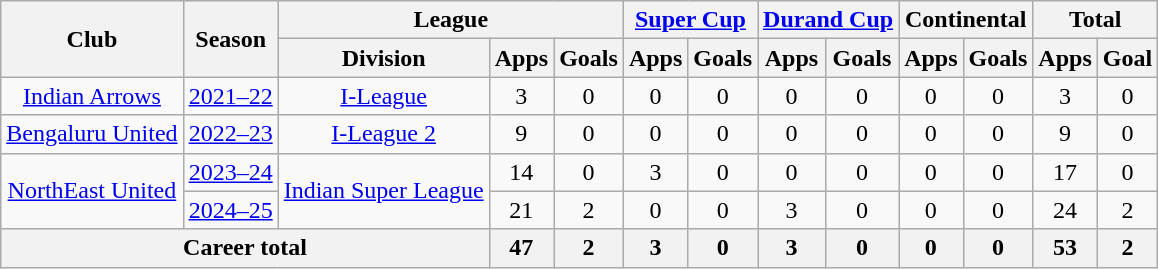<table class="wikitable" style="text-align:center">
<tr>
<th rowspan="2">Club</th>
<th rowspan="2">Season</th>
<th colspan="3">League</th>
<th colspan="2"><a href='#'>Super Cup</a></th>
<th colspan="2"><a href='#'>Durand Cup</a></th>
<th colspan="2">Continental</th>
<th colspan="2">Total</th>
</tr>
<tr>
<th>Division</th>
<th>Apps</th>
<th>Goals</th>
<th>Apps</th>
<th>Goals</th>
<th>Apps</th>
<th>Goals</th>
<th>Apps</th>
<th>Goals</th>
<th>Apps</th>
<th>Goal</th>
</tr>
<tr>
<td><a href='#'>Indian Arrows</a></td>
<td><a href='#'>2021–22</a></td>
<td><a href='#'>I-League</a></td>
<td>3</td>
<td>0</td>
<td>0</td>
<td>0</td>
<td>0</td>
<td>0</td>
<td>0</td>
<td>0</td>
<td>3</td>
<td>0</td>
</tr>
<tr>
<td><a href='#'>Bengaluru United</a></td>
<td><a href='#'>2022–23</a></td>
<td><a href='#'>I-League 2</a></td>
<td>9</td>
<td>0</td>
<td>0</td>
<td>0</td>
<td>0</td>
<td>0</td>
<td>0</td>
<td>0</td>
<td>9</td>
<td>0</td>
</tr>
<tr>
<td rowspan="2"><a href='#'>NorthEast United</a></td>
<td><a href='#'>2023–24</a></td>
<td rowspan="2"><a href='#'>Indian Super League</a></td>
<td>14</td>
<td>0</td>
<td>3</td>
<td>0</td>
<td>0</td>
<td>0</td>
<td>0</td>
<td>0</td>
<td>17</td>
<td>0</td>
</tr>
<tr>
<td><a href='#'>2024–25</a></td>
<td>21</td>
<td>2</td>
<td>0</td>
<td>0</td>
<td>3</td>
<td>0</td>
<td>0</td>
<td>0</td>
<td>24</td>
<td>2</td>
</tr>
<tr>
<th colspan="3">Career total</th>
<th>47</th>
<th>2</th>
<th>3</th>
<th>0</th>
<th>3</th>
<th>0</th>
<th>0</th>
<th>0</th>
<th>53</th>
<th>2</th>
</tr>
</table>
